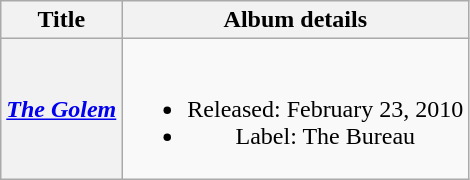<table class="wikitable plainrowheaders" style="text-align:center;">
<tr>
<th scope="col">Title</th>
<th scope="col">Album details</th>
</tr>
<tr>
<th scope="row"><em><a href='#'>The Golem</a></em></th>
<td><br><ul><li>Released: February 23, 2010</li><li>Label: The Bureau</li></ul></td>
</tr>
</table>
